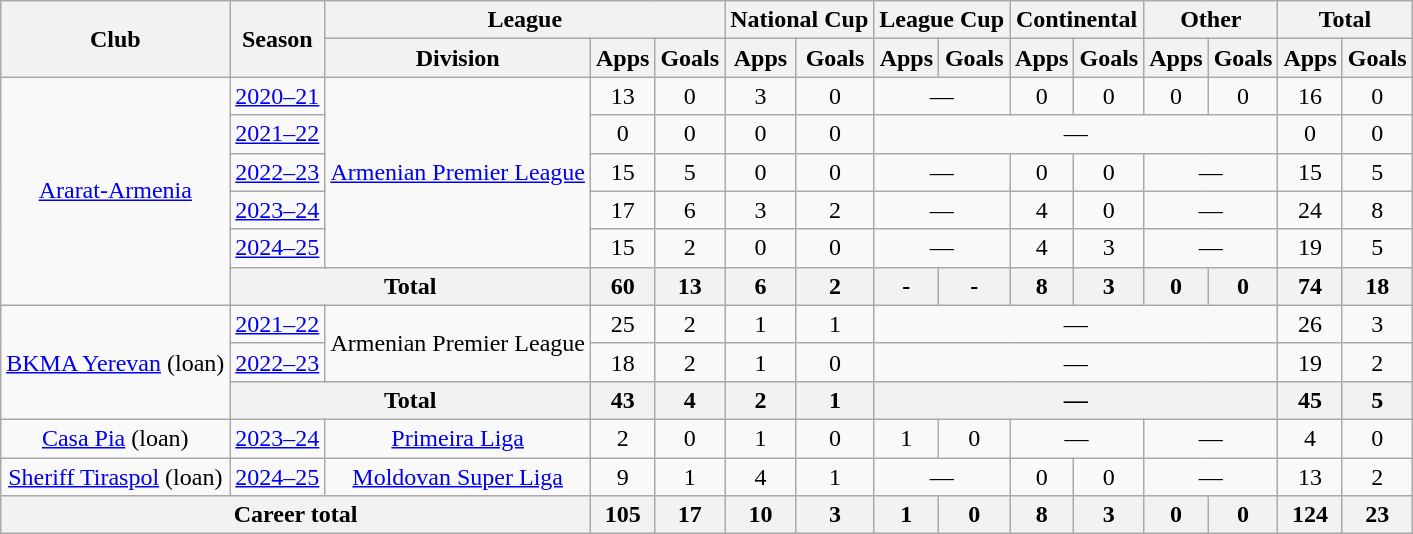<table class="wikitable" style="text-align: center">
<tr>
<th rowspan="2">Club</th>
<th rowspan="2">Season</th>
<th colspan="3">League</th>
<th colspan="2">National Cup</th>
<th colspan="2">League Cup</th>
<th colspan="2">Continental</th>
<th colspan="2">Other</th>
<th colspan="2">Total</th>
</tr>
<tr>
<th>Division</th>
<th>Apps</th>
<th>Goals</th>
<th>Apps</th>
<th>Goals</th>
<th>Apps</th>
<th>Goals</th>
<th>Apps</th>
<th>Goals</th>
<th>Apps</th>
<th>Goals</th>
<th>Apps</th>
<th>Goals</th>
</tr>
<tr>
<td rowspan="6"><a href='#'>Ararat-Armenia</a></td>
<td><a href='#'>2020–21</a></td>
<td rowspan="5"><a href='#'>Armenian Premier League</a></td>
<td>13</td>
<td>0</td>
<td>3</td>
<td>0</td>
<td colspan="2">—</td>
<td>0</td>
<td>0</td>
<td>0</td>
<td>0</td>
<td>16</td>
<td>0</td>
</tr>
<tr>
<td><a href='#'>2021–22</a></td>
<td>0</td>
<td>0</td>
<td>0</td>
<td>0</td>
<td colspan="6">—</td>
<td>0</td>
<td>0</td>
</tr>
<tr>
<td><a href='#'>2022–23</a></td>
<td>15</td>
<td>5</td>
<td>0</td>
<td>0</td>
<td colspan="2">—</td>
<td>0</td>
<td>0</td>
<td colspan="2">—</td>
<td>15</td>
<td>5</td>
</tr>
<tr>
<td><a href='#'>2023–24</a></td>
<td>17</td>
<td>6</td>
<td>3</td>
<td>2</td>
<td colspan="2">—</td>
<td>4</td>
<td>0</td>
<td colspan="2">—</td>
<td>24</td>
<td>8</td>
</tr>
<tr>
<td><a href='#'>2024–25</a></td>
<td>15</td>
<td>2</td>
<td>0</td>
<td>0</td>
<td colspan="2">—</td>
<td>4</td>
<td>3</td>
<td colspan="2">—</td>
<td>19</td>
<td>5</td>
</tr>
<tr>
<th colspan="2">Total</th>
<th>60</th>
<th>13</th>
<th>6</th>
<th>2</th>
<th>-</th>
<th>-</th>
<th>8</th>
<th>3</th>
<th>0</th>
<th>0</th>
<th>74</th>
<th>18</th>
</tr>
<tr>
<td rowspan="3"><a href='#'>BKMA Yerevan</a> (loan)</td>
<td><a href='#'>2021–22</a></td>
<td rowspan="2">Armenian Premier League</td>
<td>25</td>
<td>2</td>
<td>1</td>
<td>1</td>
<td colspan="6">—</td>
<td>26</td>
<td>3</td>
</tr>
<tr>
<td><a href='#'>2022–23</a></td>
<td>18</td>
<td>2</td>
<td>1</td>
<td>0</td>
<td colspan="6">—</td>
<td>19</td>
<td>2</td>
</tr>
<tr>
<th colspan="2">Total</th>
<th>43</th>
<th>4</th>
<th>2</th>
<th>1</th>
<th colspan="6">—</th>
<th>45</th>
<th>5</th>
</tr>
<tr>
<td><a href='#'>Casa Pia</a> (loan)</td>
<td><a href='#'>2023–24</a></td>
<td><a href='#'>Primeira Liga</a></td>
<td>2</td>
<td>0</td>
<td>1</td>
<td>0</td>
<td>1</td>
<td>0</td>
<td colspan="2">—</td>
<td colspan="2">—</td>
<td>4</td>
<td>0</td>
</tr>
<tr>
<td><a href='#'>Sheriff Tiraspol</a> (loan)</td>
<td><a href='#'>2024–25</a></td>
<td><a href='#'>Moldovan Super Liga</a></td>
<td>9</td>
<td>1</td>
<td>4</td>
<td>1</td>
<td colspan="2">—</td>
<td>0</td>
<td>0</td>
<td colspan="2">—</td>
<td>13</td>
<td>2</td>
</tr>
<tr>
<th colspan="3">Career total</th>
<th>105</th>
<th>17</th>
<th>10</th>
<th>3</th>
<th>1</th>
<th>0</th>
<th>8</th>
<th>3</th>
<th>0</th>
<th>0</th>
<th>124</th>
<th>23</th>
</tr>
</table>
